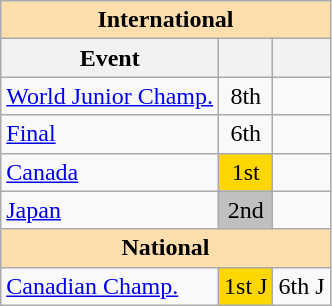<table class="wikitable" style="text-align:center">
<tr>
<th colspan="3" style="background-color: #ffdead; " align="center">International</th>
</tr>
<tr>
<th>Event</th>
<th></th>
<th></th>
</tr>
<tr>
<td align="left"><a href='#'>World Junior Champ.</a></td>
<td>8th</td>
<td></td>
</tr>
<tr>
<td align="left"> <a href='#'>Final</a></td>
<td>6th</td>
<td></td>
</tr>
<tr>
<td align="left"> <a href='#'>Canada</a></td>
<td bgcolor="gold">1st</td>
<td></td>
</tr>
<tr>
<td align="left"> <a href='#'>Japan</a></td>
<td bgcolor="silver">2nd</td>
<td></td>
</tr>
<tr>
<th colspan="3" style="background-color: #ffdead; " align="center">National</th>
</tr>
<tr>
<td align="left"><a href='#'>Canadian Champ.</a></td>
<td bgcolor="gold">1st J</td>
<td>6th J</td>
</tr>
</table>
